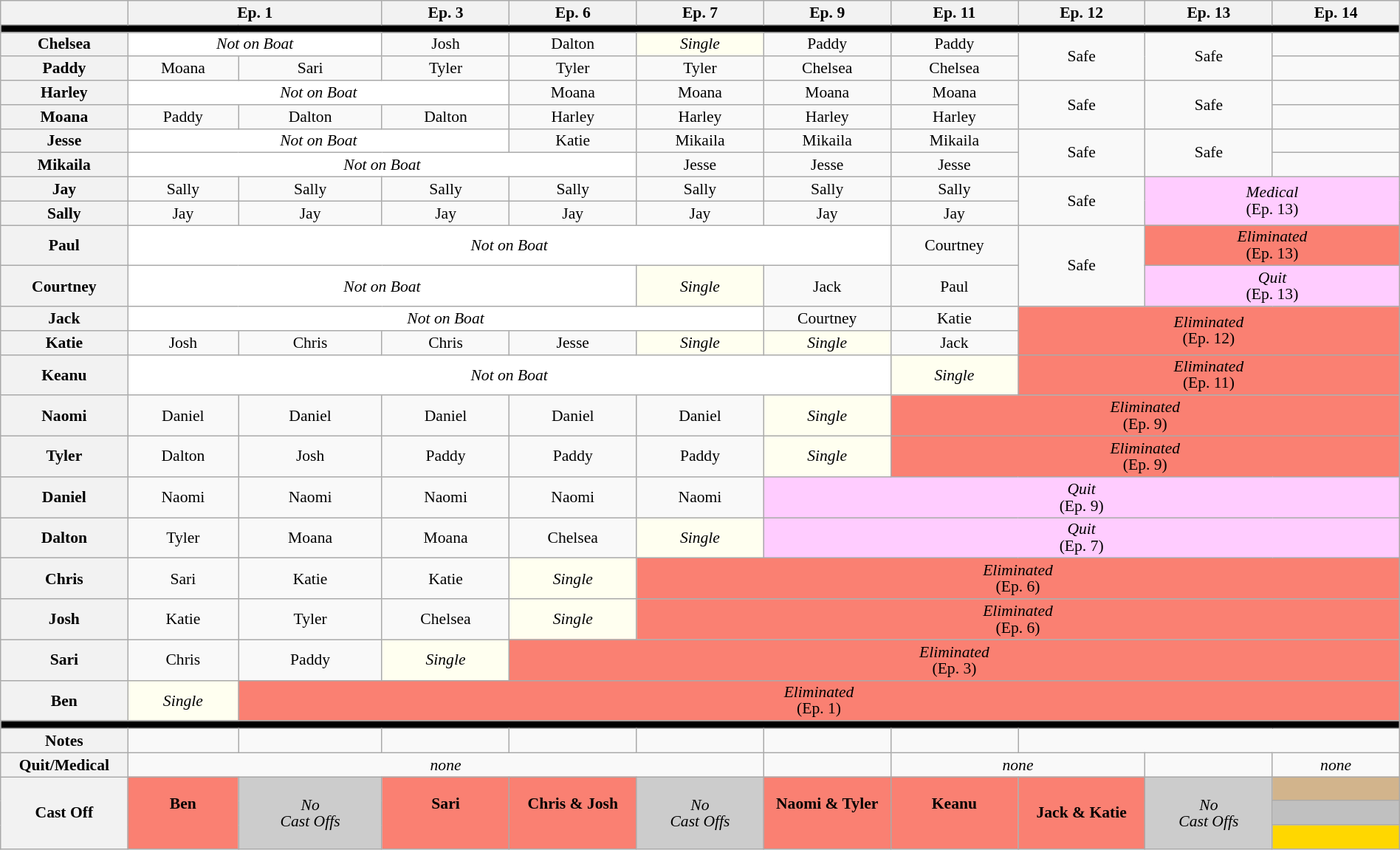<table class="wikitable" style="text-align:center; font-size:90%; line-height:15px; width:100%">
<tr>
<th style="width:8%"></th>
<th colspan="2" style="width:16%">Ep. 1</th>
<th style="width:8%">Ep. 3</th>
<th style="width:8%">Ep. 6</th>
<th style="width:8%">Ep. 7</th>
<th style="width:8%">Ep. 9</th>
<th style="width:8%">Ep. 11</th>
<th style="width:8%">Ep. 12</th>
<th style="width:8%">Ep. 13</th>
<th style="width:8%">Ep. 14</th>
</tr>
<tr>
<th colspan="11" style="background:#000"></th>
</tr>
<tr>
<th>Chelsea</th>
<td colspan="2" style="background:#fff;"><em>Not on Boat</em></td>
<td>Josh</td>
<td>Dalton</td>
<td style="background:ivory;"><em>Single</em></td>
<td>Paddy</td>
<td>Paddy</td>
<td rowspan="2">Safe</td>
<td rowspan="2">Safe</td>
<td></td>
</tr>
<tr>
<th>Paddy</th>
<td>Moana</td>
<td>Sari</td>
<td>Tyler</td>
<td>Tyler</td>
<td>Tyler</td>
<td>Chelsea</td>
<td>Chelsea</td>
<td></td>
</tr>
<tr>
<th>Harley</th>
<td colspan="3" style="background:#fff;"><em>Not on Boat</em></td>
<td>Moana</td>
<td>Moana</td>
<td>Moana</td>
<td>Moana</td>
<td rowspan="2">Safe</td>
<td rowspan="2">Safe</td>
<td></td>
</tr>
<tr>
<th>Moana</th>
<td>Paddy</td>
<td>Dalton</td>
<td>Dalton</td>
<td>Harley</td>
<td>Harley</td>
<td>Harley</td>
<td>Harley</td>
<td></td>
</tr>
<tr>
<th>Jesse</th>
<td colspan="3" style="background:#fff;"><em>Not on Boat</em></td>
<td>Katie</td>
<td>Mikaila</td>
<td>Mikaila</td>
<td>Mikaila</td>
<td rowspan="2">Safe</td>
<td rowspan="2">Safe</td>
<td></td>
</tr>
<tr>
<th>Mikaila</th>
<td colspan="4" style="background:#fff;"><em>Not on Boat</em></td>
<td>Jesse</td>
<td>Jesse</td>
<td>Jesse</td>
<td></td>
</tr>
<tr>
<th>Jay</th>
<td>Sally</td>
<td>Sally</td>
<td>Sally</td>
<td>Sally</td>
<td>Sally</td>
<td>Sally</td>
<td>Sally</td>
<td rowspan="2">Safe</td>
<td rowspan="2" colspan="2" style="background:#fcf;"><em>Medical</em><br>(Ep. 13)</td>
</tr>
<tr>
<th>Sally</th>
<td>Jay</td>
<td>Jay</td>
<td>Jay</td>
<td>Jay</td>
<td>Jay</td>
<td>Jay</td>
<td>Jay</td>
</tr>
<tr>
<th>Paul</th>
<td colspan="6" style="background:#fff;"><em>Not on Boat</em></td>
<td>Courtney</td>
<td rowspan="2">Safe</td>
<td colspan="2" style="background:salmon;"><em>Eliminated</em><br>(Ep. 13)</td>
</tr>
<tr>
<th>Courtney</th>
<td colspan="4" style="background:#fff;"><em>Not on Boat</em></td>
<td style="background:ivory;"><em>Single</em></td>
<td>Jack</td>
<td>Paul</td>
<td colspan="2" style="background:#fcf;"><em>Quit</em><br>(Ep. 13)</td>
</tr>
<tr>
<th>Jack</th>
<td colspan="5" style="background:#fff;"><em>Not on Boat</em></td>
<td>Courtney</td>
<td>Katie</td>
<td rowspan="2" colspan="3" style="background:salmon;"><em>Eliminated</em><br>(Ep. 12)</td>
</tr>
<tr>
<th>Katie</th>
<td>Josh</td>
<td>Chris</td>
<td>Chris</td>
<td>Jesse</td>
<td style="background:ivory;"><em>Single</em></td>
<td style="background:ivory;"><em>Single</em></td>
<td>Jack</td>
</tr>
<tr>
<th>Keanu</th>
<td colspan="6" style="background:#fff;"><em>Not on Boat</em></td>
<td style="background:ivory;"><em>Single</em></td>
<td colspan="3" style="background:salmon;"><em>Eliminated</em><br>(Ep. 11)</td>
</tr>
<tr>
<th>Naomi</th>
<td>Daniel</td>
<td>Daniel</td>
<td>Daniel</td>
<td>Daniel</td>
<td>Daniel</td>
<td style="background:ivory;"><em>Single</em></td>
<td colspan="4" style="background:salmon;"><em>Eliminated</em><br>(Ep. 9)</td>
</tr>
<tr>
<th>Tyler</th>
<td>Dalton</td>
<td>Josh</td>
<td>Paddy</td>
<td>Paddy</td>
<td>Paddy</td>
<td style="background:ivory;"><em>Single</em></td>
<td colspan="4" style="background:salmon;"><em>Eliminated</em><br>(Ep. 9)</td>
</tr>
<tr>
<th>Daniel</th>
<td>Naomi</td>
<td>Naomi</td>
<td>Naomi</td>
<td>Naomi</td>
<td>Naomi</td>
<td colspan="5" style="background:#fcf;"><em>Quit</em><br>(Ep. 9)</td>
</tr>
<tr>
<th>Dalton</th>
<td>Tyler</td>
<td>Moana</td>
<td>Moana</td>
<td>Chelsea</td>
<td style="background:ivory;"><em>Single</em></td>
<td colspan="5" style="background:#fcf;"><em>Quit</em><br>(Ep. 7)</td>
</tr>
<tr>
<th>Chris</th>
<td>Sari</td>
<td>Katie</td>
<td>Katie</td>
<td style="background:ivory;"><em>Single</em></td>
<td colspan="6" style="background:salmon;"><em>Eliminated</em><br>(Ep. 6)</td>
</tr>
<tr>
<th>Josh</th>
<td>Katie</td>
<td>Tyler</td>
<td>Chelsea</td>
<td style="background:ivory;"><em>Single</em></td>
<td colspan="6" style="background:salmon;"><em>Eliminated</em><br>(Ep. 6)</td>
</tr>
<tr>
<th>Sari</th>
<td>Chris</td>
<td>Paddy</td>
<td style="background:ivory;"><em>Single</em></td>
<td colspan="7" style="background:salmon;"><em>Eliminated</em><br>(Ep. 3)</td>
</tr>
<tr>
<th>Ben</th>
<td style="background:ivory;"><em>Single</em></td>
<td colspan="9" style="background:salmon;"><em>Eliminated</em><br>(Ep. 1)</td>
</tr>
<tr>
<th colspan="11" style="background:#000"></th>
</tr>
<tr>
<th>Notes</th>
<td></td>
<td></td>
<td></td>
<td></td>
<td></td>
<td></td>
<td></td>
</tr>
<tr>
<th>Quit/Medical</th>
<td colspan="5"><em>none</em></td>
<td></td>
<td colspan="2"><em>none</em></td>
<td></td>
<td colspan="2"><em>none</em></td>
</tr>
<tr>
<th rowspan="3">Cast Off</th>
<td rowspan="3" style="background:salmon"><strong>Ben</strong><br><small><br></small></td>
<td rowspan="3" style="background:#ccc"><em>No<br>Cast Offs</em></td>
<td rowspan="3" style="background:salmon"><strong>Sari</strong><br><small><br> </small></td>
<td rowspan="3" style="background:salmon"><strong>Chris & Josh</strong><br><small><br></small></td>
<td rowspan="3" style="background:#ccc"><em>No<br>Cast Offs</em></td>
<td rowspan="3" style="background:salmon"><strong>Naomi & Tyler</strong><br><small><br></small></td>
<td rowspan="3" style="background:salmon"><strong>Keanu</strong><br><small><br> </small></td>
<td rowspan="3" style="background:salmon"><strong>Jack & Katie</strong></td>
<td rowspan="3" style="background:#ccc"><em>No<br>Cast Offs</em></td>
<td style="background:tan;" colspan="2"><br><small><strong><em></em></strong></small></td>
</tr>
<tr>
<td style="background:silver;" colspan="2"><br><small><strong><em></em></strong></small></td>
</tr>
<tr>
<td style="background:gold;" colspan="2"><br><small><strong><em></em></strong></small></td>
</tr>
</table>
